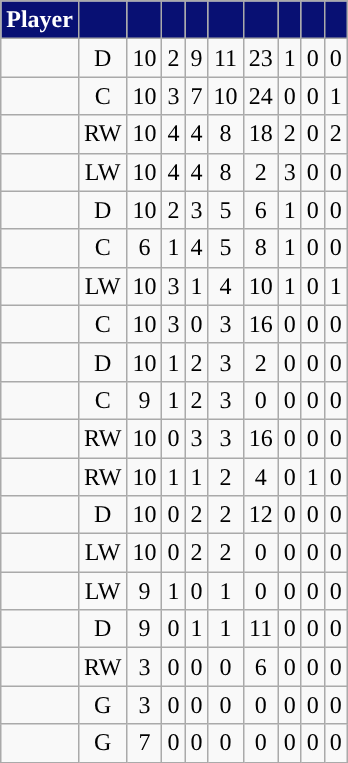<table class="wikitable sortable">
<tr align=center>
<th style="color:white; background:#081073; ">Player</th>
<th style="color:white; background:#081073; "></th>
<th style="color:white; background:#081073; "></th>
<th style="color:white;background:#081073; "></th>
<th style="color:white;background:#081073; "></th>
<th style="color:white;background:#081073; "></th>
<th style="color:white;background:#081073; "></th>
<th style="color:white;background:#081073; "></th>
<th style="color:white;background:#081073; "></th>
<th style="color:white;background:#081073; "></th>
</tr>
<tr align="center">
<td align="right"></td>
<td>D</td>
<td>10</td>
<td>2</td>
<td>9</td>
<td>11</td>
<td>23</td>
<td>1</td>
<td>0</td>
<td>0</td>
</tr>
<tr align="center">
<td align="right"></td>
<td>C</td>
<td>10</td>
<td>3</td>
<td>7</td>
<td>10</td>
<td>24</td>
<td>0</td>
<td>0</td>
<td>1</td>
</tr>
<tr align="center">
<td align="right"></td>
<td>RW</td>
<td>10</td>
<td>4</td>
<td>4</td>
<td>8</td>
<td>18</td>
<td>2</td>
<td>0</td>
<td>2</td>
</tr>
<tr align="center">
<td align="right"></td>
<td>LW</td>
<td>10</td>
<td>4</td>
<td>4</td>
<td>8</td>
<td>2</td>
<td>3</td>
<td>0</td>
<td>0</td>
</tr>
<tr align="center">
<td align="right"></td>
<td>D</td>
<td>10</td>
<td>2</td>
<td>3</td>
<td>5</td>
<td>6</td>
<td>1</td>
<td>0</td>
<td>0</td>
</tr>
<tr align="center">
<td align="right"></td>
<td>C</td>
<td>6</td>
<td>1</td>
<td>4</td>
<td>5</td>
<td>8</td>
<td>1</td>
<td>0</td>
<td>0</td>
</tr>
<tr align="center">
<td align="right"></td>
<td>LW</td>
<td>10</td>
<td>3</td>
<td>1</td>
<td>4</td>
<td>10</td>
<td>1</td>
<td>0</td>
<td>1</td>
</tr>
<tr align="center">
<td align="right"></td>
<td>C</td>
<td>10</td>
<td>3</td>
<td>0</td>
<td>3</td>
<td>16</td>
<td>0</td>
<td>0</td>
<td>0</td>
</tr>
<tr align="center">
<td align="right"></td>
<td>D</td>
<td>10</td>
<td>1</td>
<td>2</td>
<td>3</td>
<td>2</td>
<td>0</td>
<td>0</td>
<td>0</td>
</tr>
<tr align="center">
<td align="right"></td>
<td>C</td>
<td>9</td>
<td>1</td>
<td>2</td>
<td>3</td>
<td>0</td>
<td>0</td>
<td>0</td>
<td>0</td>
</tr>
<tr align="center">
<td align="right"></td>
<td>RW</td>
<td>10</td>
<td>0</td>
<td>3</td>
<td>3</td>
<td>16</td>
<td>0</td>
<td>0</td>
<td>0</td>
</tr>
<tr align="center">
<td align="right"></td>
<td>RW</td>
<td>10</td>
<td>1</td>
<td>1</td>
<td>2</td>
<td>4</td>
<td>0</td>
<td>1</td>
<td>0</td>
</tr>
<tr align="center">
<td align="right"></td>
<td>D</td>
<td>10</td>
<td>0</td>
<td>2</td>
<td>2</td>
<td>12</td>
<td>0</td>
<td>0</td>
<td>0</td>
</tr>
<tr align="center">
<td align="right"></td>
<td>LW</td>
<td>10</td>
<td>0</td>
<td>2</td>
<td>2</td>
<td>0</td>
<td>0</td>
<td>0</td>
<td>0</td>
</tr>
<tr align="center">
<td align="right"></td>
<td>LW</td>
<td>9</td>
<td>1</td>
<td>0</td>
<td>1</td>
<td>0</td>
<td>0</td>
<td>0</td>
<td>0</td>
</tr>
<tr align="center">
<td align="right"></td>
<td>D</td>
<td>9</td>
<td>0</td>
<td>1</td>
<td>1</td>
<td>11</td>
<td>0</td>
<td>0</td>
<td>0</td>
</tr>
<tr align="center">
<td align="right"></td>
<td>RW</td>
<td>3</td>
<td>0</td>
<td>0</td>
<td>0</td>
<td>6</td>
<td>0</td>
<td>0</td>
<td>0</td>
</tr>
<tr align="center">
<td align="right"></td>
<td>G</td>
<td>3</td>
<td>0</td>
<td>0</td>
<td>0</td>
<td>0</td>
<td>0</td>
<td>0</td>
<td>0</td>
</tr>
<tr align="center">
<td align="right"></td>
<td>G</td>
<td>7</td>
<td>0</td>
<td>0</td>
<td>0</td>
<td>0</td>
<td>0</td>
<td>0</td>
<td>0</td>
</tr>
</table>
